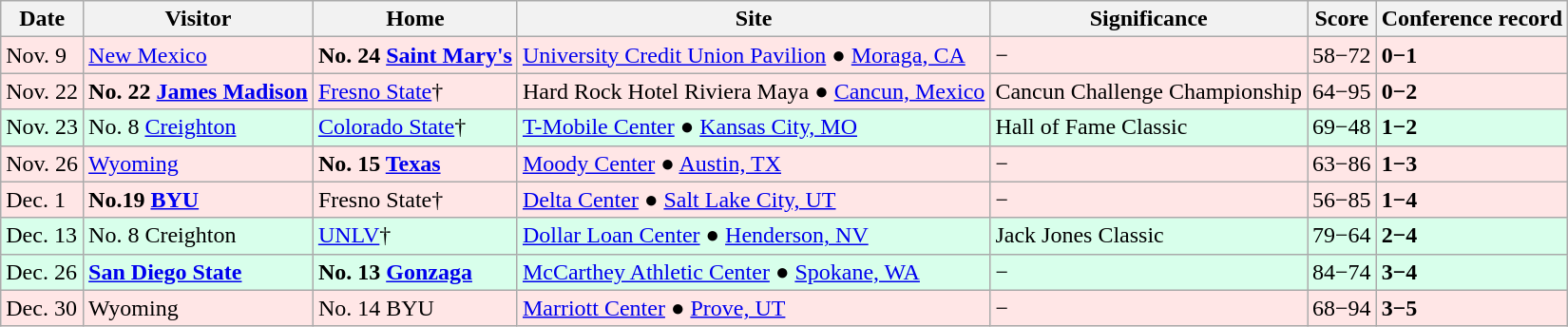<table class="wikitable">
<tr>
<th>Date</th>
<th>Visitor</th>
<th>Home</th>
<th>Site</th>
<th>Significance</th>
<th>Score</th>
<th>Conference record</th>
</tr>
<tr style="background:#FFE6E6;">
<td>Nov. 9</td>
<td><a href='#'>New Mexico</a></td>
<td><strong>No. 24 <a href='#'>Saint Mary's</a></strong></td>
<td><a href='#'>University Credit Union Pavilion</a> ● <a href='#'>Moraga, CA</a></td>
<td>−</td>
<td>58−72</td>
<td><strong>0−1</strong></td>
</tr>
<tr style="background:#FFE6E6;">
<td>Nov. 22</td>
<td><strong>No. 22 <a href='#'>James Madison</a></strong></td>
<td><a href='#'>Fresno State</a>†</td>
<td>Hard Rock Hotel Riviera Maya ● <a href='#'>Cancun, Mexico</a></td>
<td>Cancun Challenge Championship</td>
<td>64−95</td>
<td><strong>0−2</strong></td>
</tr>
<tr style="background:#D8FFEB;">
<td>Nov. 23</td>
<td>No. 8 <a href='#'>Creighton</a></td>
<td><a href='#'>Colorado State</a>†</td>
<td><a href='#'>T-Mobile Center</a> ● <a href='#'>Kansas City, MO</a></td>
<td>Hall of Fame Classic</td>
<td>69−48</td>
<td><strong>1−2</strong></td>
</tr>
<tr style="background:#FFE6E6;">
<td>Nov. 26</td>
<td><a href='#'>Wyoming</a></td>
<td><strong>No. 15 <a href='#'>Texas</a></strong></td>
<td><a href='#'>Moody Center</a> ● <a href='#'>Austin, TX</a></td>
<td>−</td>
<td>63−86</td>
<td><strong>1−3</strong></td>
</tr>
<tr style="background:#FFE6E6;">
<td>Dec. 1</td>
<td><strong>No.19 <a href='#'>BYU</a></strong></td>
<td>Fresno State†</td>
<td><a href='#'>Delta Center</a> ● <a href='#'>Salt Lake City, UT</a></td>
<td>−</td>
<td>56−85</td>
<td><strong>1−4</strong></td>
</tr>
<tr style="background:#D8FFEB;">
<td>Dec. 13</td>
<td>No. 8 Creighton</td>
<td><a href='#'>UNLV</a>†</td>
<td><a href='#'>Dollar Loan Center</a> ● <a href='#'>Henderson, NV</a></td>
<td>Jack Jones Classic</td>
<td>79−64</td>
<td><strong>2−4</strong></td>
</tr>
<tr style="background:#D8FFEB;">
<td>Dec. 26</td>
<td><strong><a href='#'>San Diego State</a></strong></td>
<td><strong>No. 13 <a href='#'>Gonzaga</a></strong></td>
<td><a href='#'>McCarthey Athletic Center</a> ● <a href='#'>Spokane, WA</a></td>
<td>−</td>
<td>84−74</td>
<td><strong>3−4</strong></td>
</tr>
<tr style="background:#FFE6E6;">
<td>Dec. 30</td>
<td>Wyoming</td>
<td>No. 14 BYU</td>
<td><a href='#'>Marriott Center</a> ● <a href='#'>Prove, UT</a></td>
<td>−</td>
<td>68−94</td>
<td><strong>3−5</strong></td>
</tr>
</table>
